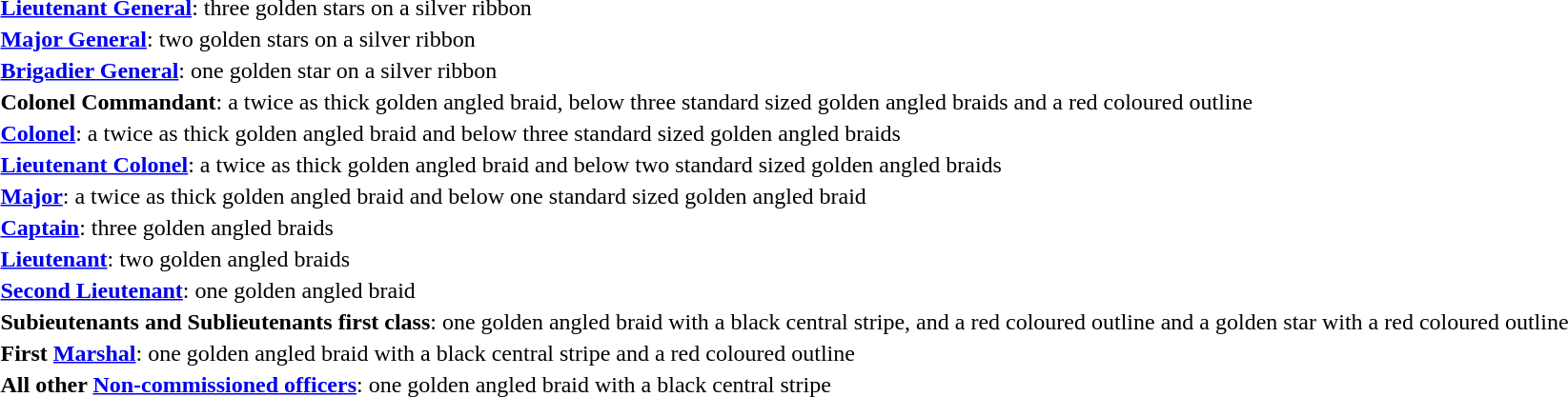<table>
<tr>
<td></td>
<td><strong><a href='#'>Lieutenant General</a></strong>: three golden stars on a silver ribbon</td>
</tr>
<tr>
<td></td>
<td><strong><a href='#'>Major General</a></strong>: two golden stars on a silver ribbon</td>
</tr>
<tr>
<td></td>
<td><strong><a href='#'>Brigadier General</a></strong>: one golden star on a silver ribbon</td>
</tr>
<tr>
<td></td>
<td><strong>Colonel Commandant</strong>: a twice as thick golden angled braid, below three standard sized golden angled braids and a red coloured outline</td>
</tr>
<tr>
<td></td>
<td><strong><a href='#'>Colonel</a></strong>: a twice as thick golden angled braid and below three standard sized golden angled braids</td>
</tr>
<tr>
<td></td>
<td><strong><a href='#'>Lieutenant Colonel</a></strong>: a twice as thick golden angled braid and below two standard sized golden angled braids</td>
</tr>
<tr>
<td></td>
<td><strong><a href='#'>Major</a></strong>: a twice as thick golden angled braid and below one standard sized golden angled braid</td>
</tr>
<tr>
<td></td>
<td><strong><a href='#'>Captain</a></strong>: three golden angled braids</td>
</tr>
<tr>
<td></td>
<td><strong><a href='#'>Lieutenant</a></strong>: two golden angled braids</td>
</tr>
<tr>
<td></td>
<td><strong><a href='#'>Second Lieutenant</a></strong>: one golden angled braid</td>
</tr>
<tr>
<td></td>
<td><strong>Subieutenants and Sublieutenants first class</strong>: one golden angled braid with a black central stripe, and a red coloured outline and a golden star with a red coloured outline</td>
</tr>
<tr>
<td></td>
<td><strong>First <a href='#'>Marshal</a></strong>: one golden angled braid with a black central stripe and a red coloured outline</td>
</tr>
<tr>
<td></td>
<td><strong>All other <a href='#'>Non-commissioned officers</a></strong>: one golden angled braid with a black central stripe</td>
</tr>
</table>
